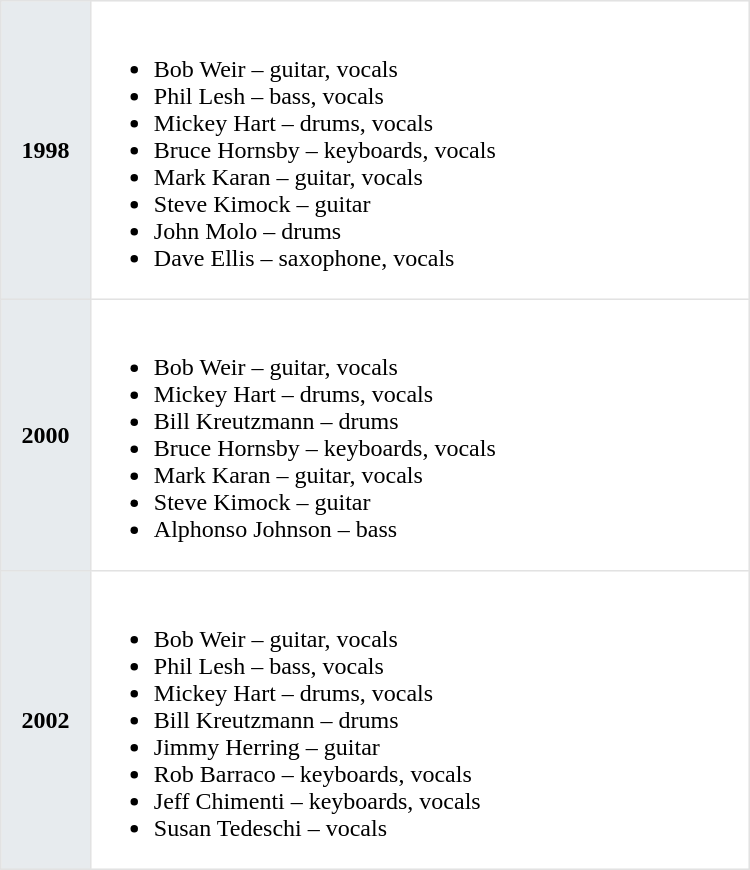<table class="toccolours" border=1 cellpadding=2 cellspacing=0 style="width: 500px; margin: 0 0 1em 1em; border-collapse: collapse; border: 1px solid #E2E2E2;">
<tr>
<th bgcolor="#E7EBEE">1998</th>
<td><br><ul><li>Bob Weir – guitar, vocals</li><li>Phil Lesh – bass, vocals</li><li>Mickey Hart – drums, vocals</li><li>Bruce Hornsby – keyboards, vocals</li><li>Mark Karan – guitar, vocals</li><li>Steve Kimock – guitar</li><li>John Molo – drums</li><li>Dave Ellis – saxophone, vocals</li></ul></td>
</tr>
<tr>
<th bgcolor="#E7EBEE">2000</th>
<td><br><ul><li>Bob Weir – guitar, vocals</li><li>Mickey Hart – drums, vocals</li><li>Bill Kreutzmann – drums</li><li>Bruce Hornsby – keyboards, vocals</li><li>Mark Karan – guitar, vocals</li><li>Steve Kimock – guitar</li><li>Alphonso Johnson – bass</li></ul></td>
</tr>
<tr>
<th bgcolor="#E7EBEE">2002</th>
<td><br><ul><li>Bob Weir – guitar, vocals</li><li>Phil Lesh – bass, vocals</li><li>Mickey Hart – drums, vocals</li><li>Bill Kreutzmann – drums</li><li>Jimmy Herring – guitar</li><li>Rob Barraco – keyboards, vocals</li><li>Jeff Chimenti – keyboards, vocals</li><li>Susan Tedeschi – vocals</li></ul></td>
</tr>
</table>
